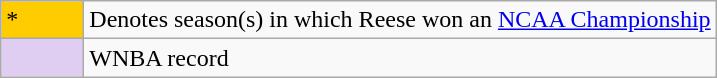<table class="wikitable">
<tr>
<td style="background:#ffcc00; width:3em;">*</td>
<td>Denotes season(s) in which Reese won an <a href='#'>NCAA Championship</a></td>
</tr>
<tr>
<td style="background:#E0CEF2; width:1em"></td>
<td>WNBA record</td>
</tr>
</table>
